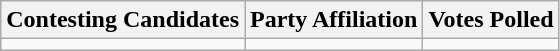<table class="wikitable sortable">
<tr>
<th>Contesting Candidates</th>
<th>Party Affiliation</th>
<th>Votes Polled</th>
</tr>
<tr>
<td></td>
<td></td>
<td></td>
</tr>
</table>
